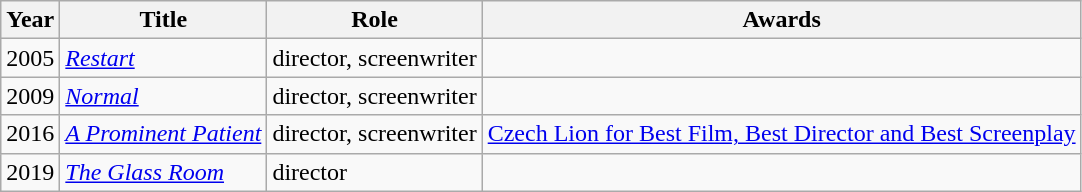<table class="wikitable sortable">
<tr>
<th>Year</th>
<th>Title</th>
<th>Role</th>
<th>Awards</th>
</tr>
<tr>
<td>2005</td>
<td><em><a href='#'>Restart</a></em></td>
<td>director, screenwriter</td>
<td></td>
</tr>
<tr>
<td>2009</td>
<td><em><a href='#'>Normal</a></em></td>
<td>director, screenwriter</td>
<td></td>
</tr>
<tr>
<td>2016</td>
<td><em><a href='#'>A Prominent Patient</a></em></td>
<td>director, screenwriter</td>
<td><a href='#'>Czech Lion for Best Film, Best Director and Best Screenplay</a></td>
</tr>
<tr>
<td>2019</td>
<td><em><a href='#'>The Glass Room</a></em></td>
<td>director</td>
<td></td>
</tr>
</table>
